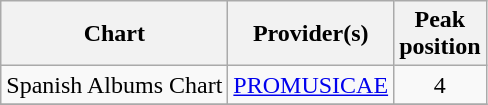<table class="wikitable">
<tr>
<th align="center">Chart</th>
<th align="center">Provider(s)</th>
<th align="center">Peak<br>position</th>
</tr>
<tr>
<td>Spanish Albums Chart</td>
<td align="center"><a href='#'>PROMUSICAE</a></td>
<td align="center">4 </td>
</tr>
<tr>
</tr>
</table>
